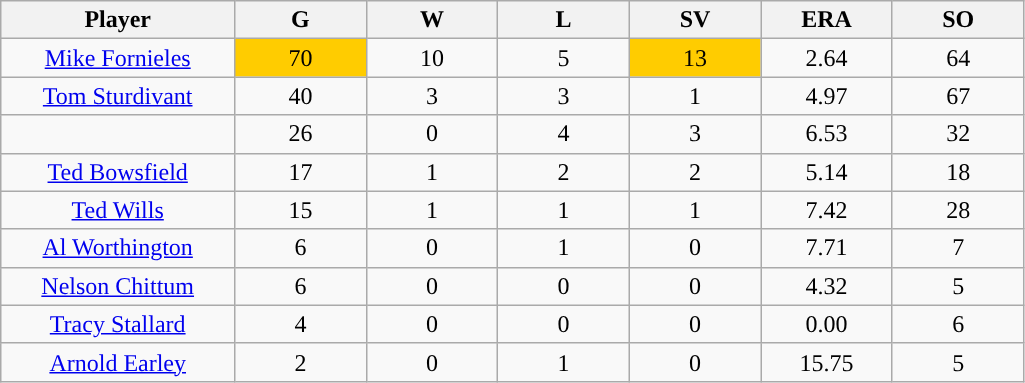<table class="wikitable sortable">
<tr>
<th bgcolor="#DDDDFF" width="16%">Player</th>
<th bgcolor="#DDDDFF" width="9%">G</th>
<th bgcolor="#DDDDFF" width="9%">W</th>
<th bgcolor="#DDDDFF" width="9%">L</th>
<th bgcolor="#DDDDFF" width="9%">SV</th>
<th bgcolor="#DDDDFF" width="9%">ERA</th>
<th bgcolor="#DDDDFF" width="9%">SO</th>
</tr>
<tr align="center">
<td><a href='#'>Mike Fornieles</a></td>
<td style="background:#fc0;">70</td>
<td>10</td>
<td>5</td>
<td style="background:#fc0;">13</td>
<td>2.64</td>
<td>64</td>
</tr>
<tr align=center>
<td><a href='#'>Tom Sturdivant</a></td>
<td>40</td>
<td>3</td>
<td>3</td>
<td>1</td>
<td>4.97</td>
<td>67</td>
</tr>
<tr align=center>
<td></td>
<td>26</td>
<td>0</td>
<td>4</td>
<td>3</td>
<td>6.53</td>
<td>32</td>
</tr>
<tr align="center">
<td><a href='#'>Ted Bowsfield</a></td>
<td>17</td>
<td>1</td>
<td>2</td>
<td>2</td>
<td>5.14</td>
<td>18</td>
</tr>
<tr align=center>
<td><a href='#'>Ted Wills</a></td>
<td>15</td>
<td>1</td>
<td>1</td>
<td>1</td>
<td>7.42</td>
<td>28</td>
</tr>
<tr align=center>
<td><a href='#'>Al Worthington</a></td>
<td>6</td>
<td>0</td>
<td>1</td>
<td>0</td>
<td>7.71</td>
<td>7</td>
</tr>
<tr align=center>
<td><a href='#'>Nelson Chittum</a></td>
<td>6</td>
<td>0</td>
<td>0</td>
<td>0</td>
<td>4.32</td>
<td>5</td>
</tr>
<tr align=center>
<td><a href='#'>Tracy Stallard</a></td>
<td>4</td>
<td>0</td>
<td>0</td>
<td>0</td>
<td>0.00</td>
<td>6</td>
</tr>
<tr align=center>
<td><a href='#'>Arnold Earley</a></td>
<td>2</td>
<td>0</td>
<td>1</td>
<td>0</td>
<td>15.75</td>
<td>5</td>
</tr>
</table>
